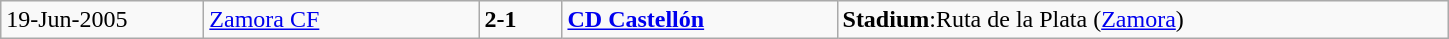<table class="wikitable">
<tr>
<td style="width:8em">19-Jun-2005</td>
<td style="width:11em"><a href='#'>Zamora CF</a></td>
<td style="width:3em"><strong>2-1</strong></td>
<td style="width:11em"><strong><a href='#'>CD Castellón</a></strong></td>
<td style="width:25em"><strong>Stadium</strong>:Ruta de la Plata (<a href='#'>Zamora</a>)</td>
</tr>
</table>
